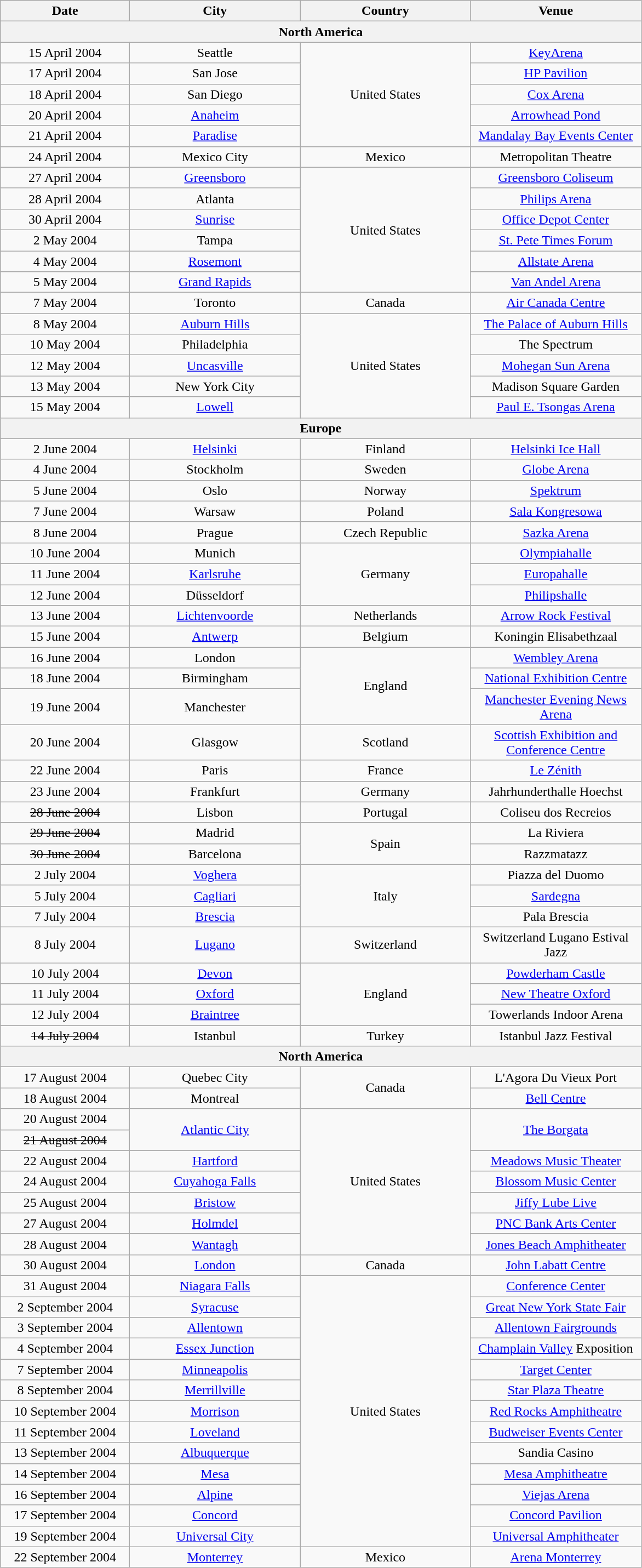<table class="wikitable" style="text-align:center;">
<tr>
<th style="width:150px;">Date</th>
<th style="width:200px;">City</th>
<th style="width:200px;">Country</th>
<th style="width:200px;">Venue</th>
</tr>
<tr>
<th colspan="4">North America</th>
</tr>
<tr>
<td>15 April 2004</td>
<td>Seattle</td>
<td rowspan="5">United States</td>
<td><a href='#'>KeyArena</a></td>
</tr>
<tr>
<td>17 April 2004</td>
<td>San Jose</td>
<td><a href='#'>HP Pavilion</a></td>
</tr>
<tr>
<td>18 April 2004</td>
<td>San Diego</td>
<td><a href='#'>Cox Arena</a></td>
</tr>
<tr>
<td>20 April 2004</td>
<td><a href='#'>Anaheim</a></td>
<td><a href='#'>Arrowhead Pond</a></td>
</tr>
<tr>
<td>21 April 2004</td>
<td><a href='#'>Paradise</a></td>
<td><a href='#'>Mandalay Bay Events Center</a></td>
</tr>
<tr>
<td>24 April 2004</td>
<td>Mexico City</td>
<td>Mexico</td>
<td>Metropolitan Theatre</td>
</tr>
<tr>
<td>27 April 2004</td>
<td><a href='#'>Greensboro</a></td>
<td rowspan="6">United States</td>
<td><a href='#'>Greensboro Coliseum</a></td>
</tr>
<tr>
<td>28 April 2004</td>
<td>Atlanta</td>
<td><a href='#'>Philips Arena</a></td>
</tr>
<tr>
<td>30 April 2004</td>
<td><a href='#'>Sunrise</a></td>
<td><a href='#'>Office Depot Center</a></td>
</tr>
<tr>
<td>2 May 2004</td>
<td>Tampa</td>
<td><a href='#'>St. Pete Times Forum</a></td>
</tr>
<tr>
<td>4 May 2004</td>
<td><a href='#'>Rosemont</a></td>
<td><a href='#'>Allstate Arena</a></td>
</tr>
<tr>
<td>5 May 2004</td>
<td><a href='#'>Grand Rapids</a></td>
<td><a href='#'>Van Andel Arena</a></td>
</tr>
<tr>
<td>7 May 2004</td>
<td>Toronto</td>
<td>Canada</td>
<td><a href='#'>Air Canada Centre</a></td>
</tr>
<tr>
<td>8 May 2004</td>
<td><a href='#'>Auburn Hills</a></td>
<td rowspan="5">United States</td>
<td><a href='#'>The Palace of Auburn Hills</a></td>
</tr>
<tr>
<td>10 May 2004</td>
<td>Philadelphia</td>
<td>The Spectrum</td>
</tr>
<tr>
<td>12 May 2004</td>
<td><a href='#'>Uncasville</a></td>
<td><a href='#'>Mohegan Sun Arena</a></td>
</tr>
<tr>
<td>13 May 2004</td>
<td>New York City</td>
<td>Madison Square Garden</td>
</tr>
<tr>
<td>15 May 2004</td>
<td><a href='#'>Lowell</a></td>
<td><a href='#'>Paul E. Tsongas Arena</a></td>
</tr>
<tr>
<th colspan="4">Europe</th>
</tr>
<tr>
<td>2 June 2004</td>
<td><a href='#'>Helsinki</a></td>
<td>Finland</td>
<td><a href='#'>Helsinki Ice Hall</a></td>
</tr>
<tr>
<td>4 June 2004</td>
<td>Stockholm</td>
<td>Sweden</td>
<td><a href='#'>Globe Arena</a></td>
</tr>
<tr>
<td>5 June 2004</td>
<td>Oslo</td>
<td>Norway</td>
<td><a href='#'>Spektrum</a></td>
</tr>
<tr>
<td>7 June 2004</td>
<td>Warsaw</td>
<td>Poland</td>
<td><a href='#'>Sala Kongresowa</a></td>
</tr>
<tr>
<td>8 June 2004</td>
<td>Prague</td>
<td>Czech Republic</td>
<td><a href='#'>Sazka Arena</a></td>
</tr>
<tr>
<td>10 June 2004</td>
<td>Munich</td>
<td rowspan="3">Germany</td>
<td><a href='#'>Olympiahalle</a></td>
</tr>
<tr>
<td>11 June 2004</td>
<td><a href='#'>Karlsruhe</a></td>
<td><a href='#'>Europahalle</a></td>
</tr>
<tr>
<td>12 June 2004</td>
<td>Düsseldorf</td>
<td><a href='#'>Philipshalle</a></td>
</tr>
<tr>
<td>13 June 2004</td>
<td><a href='#'>Lichtenvoorde</a></td>
<td>Netherlands</td>
<td><a href='#'>Arrow Rock Festival</a></td>
</tr>
<tr>
<td>15 June 2004</td>
<td><a href='#'>Antwerp</a></td>
<td>Belgium</td>
<td>Koningin Elisabethzaal</td>
</tr>
<tr>
<td>16 June 2004</td>
<td>London</td>
<td rowspan="3">England</td>
<td><a href='#'>Wembley Arena</a></td>
</tr>
<tr>
<td>18 June 2004</td>
<td>Birmingham</td>
<td><a href='#'>National Exhibition Centre</a></td>
</tr>
<tr>
<td>19 June 2004</td>
<td>Manchester</td>
<td><a href='#'>Manchester Evening News Arena</a></td>
</tr>
<tr>
<td>20 June 2004</td>
<td>Glasgow</td>
<td>Scotland</td>
<td><a href='#'>Scottish Exhibition and Conference Centre</a></td>
</tr>
<tr>
<td>22 June 2004</td>
<td>Paris</td>
<td>France</td>
<td><a href='#'>Le Zénith</a></td>
</tr>
<tr>
<td>23 June 2004</td>
<td>Frankfurt</td>
<td>Germany</td>
<td>Jahrhunderthalle Hoechst</td>
</tr>
<tr>
<td><s>28 June 2004</s></td>
<td>Lisbon</td>
<td>Portugal</td>
<td>Coliseu dos Recreios</td>
</tr>
<tr>
<td><s>29 June 2004</s></td>
<td>Madrid</td>
<td rowspan="2">Spain</td>
<td>La Riviera</td>
</tr>
<tr>
<td><s>30 June 2004</s></td>
<td>Barcelona</td>
<td>Razzmatazz</td>
</tr>
<tr>
<td>2 July 2004</td>
<td><a href='#'>Voghera</a></td>
<td rowspan="3">Italy</td>
<td>Piazza del Duomo</td>
</tr>
<tr>
<td>5 July 2004</td>
<td><a href='#'>Cagliari</a></td>
<td><a href='#'>Sardegna</a></td>
</tr>
<tr>
<td>7 July 2004</td>
<td><a href='#'>Brescia</a></td>
<td>Pala Brescia</td>
</tr>
<tr>
<td>8 July 2004</td>
<td><a href='#'>Lugano</a></td>
<td>Switzerland</td>
<td>Switzerland Lugano Estival Jazz</td>
</tr>
<tr>
<td>10 July 2004</td>
<td><a href='#'>Devon</a></td>
<td rowspan="3">England</td>
<td><a href='#'>Powderham Castle</a></td>
</tr>
<tr>
<td>11 July 2004</td>
<td><a href='#'>Oxford</a></td>
<td><a href='#'>New Theatre Oxford</a></td>
</tr>
<tr>
<td>12 July 2004</td>
<td><a href='#'>Braintree</a></td>
<td>Towerlands Indoor Arena</td>
</tr>
<tr>
<td><s>14 July 2004</s></td>
<td>Istanbul</td>
<td>Turkey</td>
<td>Istanbul Jazz Festival</td>
</tr>
<tr>
<th colspan="4">North America</th>
</tr>
<tr>
<td>17 August 2004</td>
<td>Quebec City</td>
<td rowspan="2">Canada</td>
<td>L'Agora Du Vieux Port</td>
</tr>
<tr>
<td>18 August 2004</td>
<td>Montreal</td>
<td><a href='#'>Bell Centre</a></td>
</tr>
<tr>
<td>20 August 2004</td>
<td rowspan="2"><a href='#'>Atlantic City</a></td>
<td rowspan="7">United States</td>
<td rowspan="2"><a href='#'>The Borgata</a></td>
</tr>
<tr>
<td><s>21 August 2004</s></td>
</tr>
<tr>
<td>22 August 2004</td>
<td><a href='#'>Hartford</a></td>
<td><a href='#'>Meadows Music Theater</a></td>
</tr>
<tr>
<td>24 August 2004</td>
<td><a href='#'>Cuyahoga Falls</a></td>
<td><a href='#'>Blossom Music Center</a></td>
</tr>
<tr>
<td>25 August 2004</td>
<td><a href='#'>Bristow</a></td>
<td><a href='#'>Jiffy Lube Live</a></td>
</tr>
<tr>
<td>27 August 2004</td>
<td><a href='#'>Holmdel</a></td>
<td><a href='#'>PNC Bank Arts Center</a></td>
</tr>
<tr>
<td>28 August 2004</td>
<td><a href='#'>Wantagh</a></td>
<td><a href='#'>Jones Beach Amphitheater</a></td>
</tr>
<tr>
<td>30 August 2004</td>
<td><a href='#'>London</a></td>
<td>Canada</td>
<td><a href='#'>John Labatt Centre</a></td>
</tr>
<tr>
<td>31 August 2004</td>
<td><a href='#'>Niagara Falls</a></td>
<td rowspan="13">United States</td>
<td><a href='#'>Conference Center</a></td>
</tr>
<tr>
<td>2 September 2004</td>
<td><a href='#'>Syracuse</a></td>
<td><a href='#'>Great New York State Fair</a></td>
</tr>
<tr>
<td>3 September 2004</td>
<td><a href='#'>Allentown</a></td>
<td><a href='#'>Allentown Fairgrounds</a></td>
</tr>
<tr>
<td>4 September 2004</td>
<td><a href='#'>Essex Junction</a></td>
<td><a href='#'>Champlain Valley</a> Exposition</td>
</tr>
<tr>
<td>7 September 2004</td>
<td><a href='#'>Minneapolis</a></td>
<td><a href='#'>Target Center</a></td>
</tr>
<tr>
<td>8 September 2004</td>
<td><a href='#'>Merrillville</a></td>
<td><a href='#'>Star Plaza Theatre</a></td>
</tr>
<tr>
<td>10 September 2004</td>
<td><a href='#'>Morrison</a></td>
<td><a href='#'>Red Rocks Amphitheatre</a></td>
</tr>
<tr>
<td>11 September 2004</td>
<td><a href='#'>Loveland</a></td>
<td><a href='#'>Budweiser Events Center</a></td>
</tr>
<tr>
<td>13 September 2004</td>
<td><a href='#'>Albuquerque</a></td>
<td>Sandia Casino</td>
</tr>
<tr>
<td>14 September 2004</td>
<td><a href='#'>Mesa</a></td>
<td><a href='#'>Mesa Amphitheatre</a></td>
</tr>
<tr>
<td>16 September 2004</td>
<td><a href='#'>Alpine</a></td>
<td><a href='#'>Viejas Arena</a></td>
</tr>
<tr>
<td>17 September 2004</td>
<td><a href='#'>Concord</a></td>
<td><a href='#'>Concord Pavilion</a></td>
</tr>
<tr>
<td>19 September 2004</td>
<td><a href='#'>Universal City</a></td>
<td><a href='#'>Universal Amphitheater</a></td>
</tr>
<tr>
<td>22 September 2004</td>
<td><a href='#'>Monterrey</a></td>
<td>Mexico</td>
<td><a href='#'>Arena Monterrey</a></td>
</tr>
</table>
